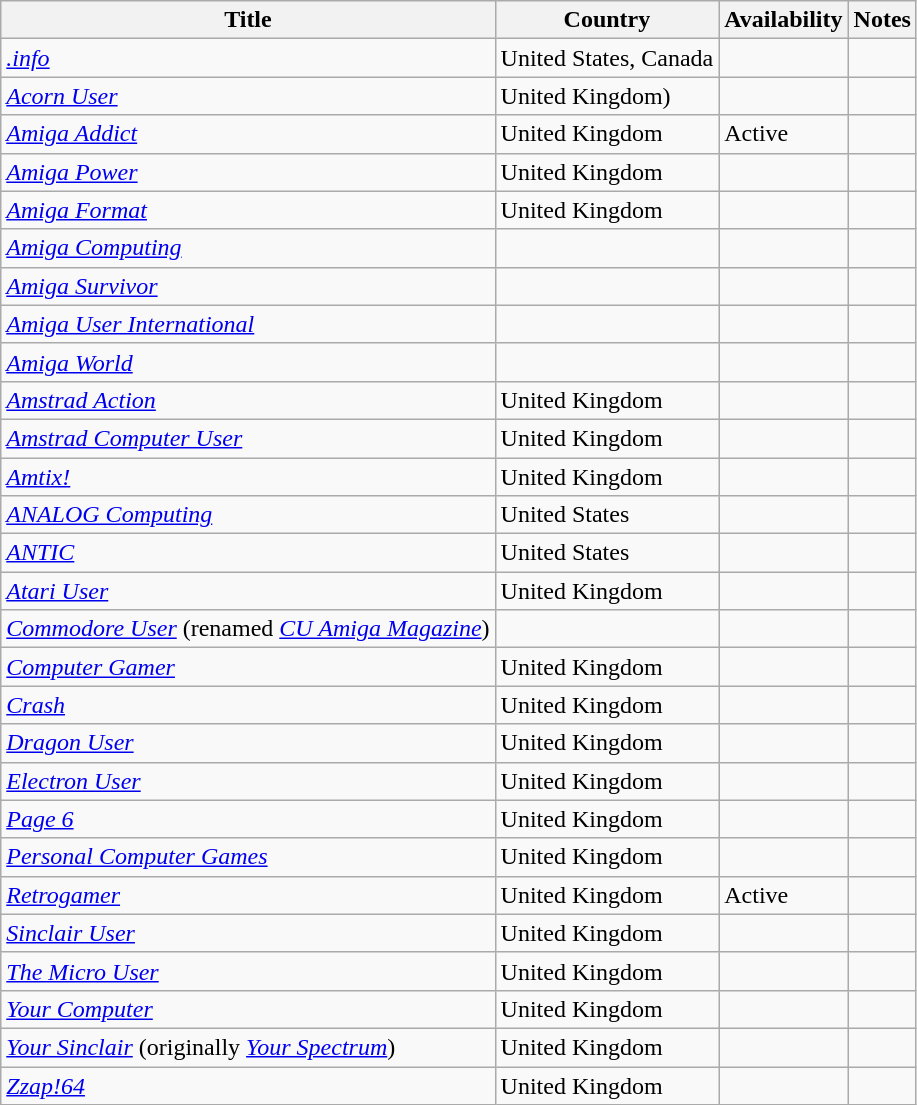<table class="wikitable sortable" border="1" style="font-size: 100%">
<tr>
<th scope="col">Title</th>
<th scope="col">Country</th>
<th scope="col">Availability</th>
<th scope="col" class="unsortable">Notes</th>
</tr>
<tr>
<td><em><a href='#'>.info</a></em></td>
<td>United States, Canada</td>
<td></td>
<td></td>
</tr>
<tr>
<td><em><a href='#'>Acorn User</a></em></td>
<td>United Kingdom)</td>
<td></td>
<td></td>
</tr>
<tr>
<td><em><a href='#'>Amiga Addict</a></em></td>
<td>United Kingdom</td>
<td>Active</td>
<td></td>
</tr>
<tr>
<td><em><a href='#'>Amiga Power</a></em></td>
<td>United Kingdom</td>
<td></td>
<td></td>
</tr>
<tr>
<td><em><a href='#'>Amiga Format</a></em></td>
<td>United Kingdom</td>
<td></td>
<td></td>
</tr>
<tr>
<td><em><a href='#'>Amiga Computing</a></em></td>
<td></td>
<td></td>
<td></td>
</tr>
<tr>
<td><em><a href='#'>Amiga Survivor</a></em></td>
<td></td>
<td></td>
<td></td>
</tr>
<tr>
<td><em><a href='#'>Amiga User International</a></em></td>
<td></td>
<td></td>
<td></td>
</tr>
<tr>
<td><em><a href='#'>Amiga World</a></em></td>
<td></td>
<td></td>
<td></td>
</tr>
<tr>
<td><em><a href='#'>Amstrad Action</a></em></td>
<td>United Kingdom</td>
<td></td>
<td></td>
</tr>
<tr>
<td><em><a href='#'>Amstrad Computer User</a></em></td>
<td>United Kingdom</td>
<td></td>
<td></td>
</tr>
<tr>
<td><em><a href='#'>Amtix!</a></em></td>
<td>United Kingdom</td>
<td></td>
<td></td>
</tr>
<tr>
<td><em><a href='#'>ANALOG Computing</a></em></td>
<td>United States</td>
<td></td>
<td></td>
</tr>
<tr>
<td><em><a href='#'>ANTIC</a></em></td>
<td>United States</td>
<td></td>
<td></td>
</tr>
<tr>
<td><em><a href='#'>Atari User</a></em></td>
<td>United Kingdom</td>
<td></td>
<td></td>
</tr>
<tr>
<td><em><a href='#'>Commodore User</a></em> (renamed <em><a href='#'>CU Amiga Magazine</a></em>)</td>
<td></td>
<td></td>
<td></td>
</tr>
<tr>
<td><em><a href='#'>Computer Gamer</a></em></td>
<td>United Kingdom</td>
<td></td>
<td></td>
</tr>
<tr>
<td><em><a href='#'>Crash</a></em></td>
<td>United Kingdom</td>
<td></td>
<td></td>
</tr>
<tr>
<td><em><a href='#'>Dragon User</a></em></td>
<td>United Kingdom</td>
<td></td>
<td></td>
</tr>
<tr>
<td><em><a href='#'>Electron User</a></em></td>
<td>United Kingdom</td>
<td></td>
<td></td>
</tr>
<tr>
<td><em><a href='#'>Page 6</a></em></td>
<td>United Kingdom</td>
<td></td>
<td></td>
</tr>
<tr>
<td><em><a href='#'>Personal Computer Games</a></em></td>
<td>United Kingdom</td>
<td></td>
<td></td>
</tr>
<tr>
<td><em><a href='#'>Retrogamer</a></em></td>
<td>United Kingdom</td>
<td>Active</td>
<td></td>
</tr>
<tr>
<td><em><a href='#'>Sinclair User</a></em></td>
<td>United Kingdom</td>
<td></td>
<td></td>
</tr>
<tr>
<td><em><a href='#'>The Micro User</a></em></td>
<td>United Kingdom</td>
<td></td>
<td></td>
</tr>
<tr>
<td><em><a href='#'>Your Computer</a></em></td>
<td>United Kingdom</td>
<td></td>
<td></td>
</tr>
<tr>
<td><em><a href='#'>Your Sinclair</a></em> (originally <em><a href='#'>Your Spectrum</a></em>)</td>
<td>United Kingdom</td>
<td></td>
<td></td>
</tr>
<tr>
<td><em><a href='#'>Zzap!64</a></em></td>
<td>United Kingdom</td>
<td></td>
<td></td>
</tr>
</table>
